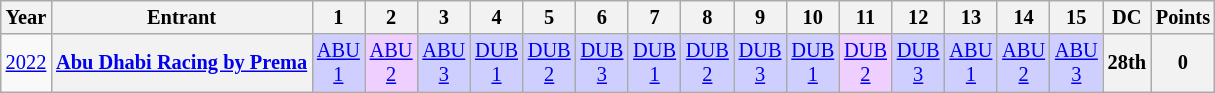<table class="wikitable" style="text-align:center; font-size:85%">
<tr>
<th>Year</th>
<th>Entrant</th>
<th>1</th>
<th>2</th>
<th>3</th>
<th>4</th>
<th>5</th>
<th>6</th>
<th>7</th>
<th>8</th>
<th>9</th>
<th>10</th>
<th>11</th>
<th>12</th>
<th>13</th>
<th>14</th>
<th>15</th>
<th>DC</th>
<th>Points</th>
</tr>
<tr>
<td><a href='#'>2022</a></td>
<th nowrap><a href='#'>Abu Dhabi Racing by Prema</a></th>
<td style="background:#CFCFFF;"><a href='#'>ABU<br>1</a><br></td>
<td style="background:#EFCFFF;"><a href='#'>ABU<br>2</a><br></td>
<td style="background:#CFCFFF;"><a href='#'>ABU<br>3</a><br></td>
<td style="background:#CFCFFF;"><a href='#'>DUB<br>1</a><br></td>
<td style="background:#CFCFFF;"><a href='#'>DUB<br>2</a><br></td>
<td style="background:#CFCFFF;"><a href='#'>DUB<br>3</a><br></td>
<td style="background:#CFCFFF;"><a href='#'>DUB<br>1</a><br></td>
<td style="background:#CFCFFF;"><a href='#'>DUB<br>2</a><br></td>
<td style="background:#CFCFFF;"><a href='#'>DUB<br>3</a><br></td>
<td style="background:#CFCFFF;"><a href='#'>DUB<br>1</a><br></td>
<td style="background:#EFCFFF;"><a href='#'>DUB<br>2</a><br></td>
<td style="background:#CFCFFF;"><a href='#'>DUB<br>3</a><br></td>
<td style="background:#CFCFFF;"><a href='#'>ABU<br>1</a><br></td>
<td style="background:#CFCFFF;"><a href='#'>ABU<br>2</a><br></td>
<td style="background:#CFCFFF;"><a href='#'>ABU<br>3</a><br></td>
<th>28th</th>
<th>0</th>
</tr>
</table>
